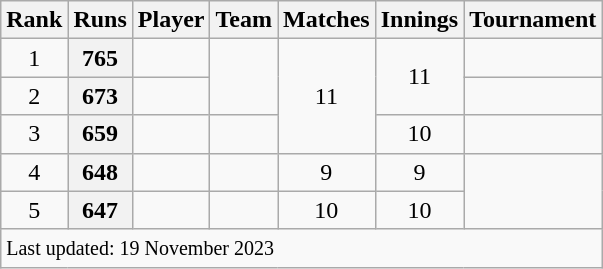<table class="wikitable plainrowheaders sortable">
<tr>
<th scope=col>Rank</th>
<th scope=col>Runs</th>
<th scope=col>Player</th>
<th scope=col>Team</th>
<th scope=col>Matches</th>
<th scope=col>Innings</th>
<th scope=col>Tournament</th>
</tr>
<tr>
<td align=center>1</td>
<th scope=row style=text-align:center;>765</th>
<td></td>
<td rowspan=2></td>
<td align=center rowspan=3>11</td>
<td align=center rowspan=2>11</td>
<td></td>
</tr>
<tr>
<td align=center>2</td>
<th scope=row style=text-align:center;>673</th>
<td></td>
<td></td>
</tr>
<tr>
<td align=center>3</td>
<th scope=row style=text-align:center;>659</th>
<td></td>
<td></td>
<td align=center>10</td>
<td></td>
</tr>
<tr>
<td align=center>4</td>
<th scope=row style=text-align:center;>648</th>
<td></td>
<td></td>
<td align=center>9</td>
<td align=center>9</td>
<td rowspan=2></td>
</tr>
<tr>
<td align=center>5</td>
<th scope=row style=text-align:center;>647</th>
<td></td>
<td></td>
<td align=center>10</td>
<td align=center>10</td>
</tr>
<tr class=sortbottom>
<td colspan=7><small>Last updated: 19 November 2023</small></td>
</tr>
</table>
